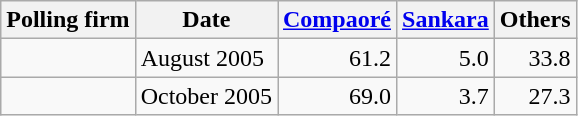<table class=wikitable style=text-align:right>
<tr>
<th>Polling firm</th>
<th>Date</th>
<th><a href='#'>Compaoré</a></th>
<th><a href='#'>Sankara</a></th>
<th>Others</th>
</tr>
<tr>
<td align=left></td>
<td align=left>August 2005</td>
<td>61.2</td>
<td>5.0</td>
<td>33.8</td>
</tr>
<tr>
<td align=left></td>
<td align=left>October 2005</td>
<td>69.0</td>
<td>3.7</td>
<td>27.3</td>
</tr>
</table>
